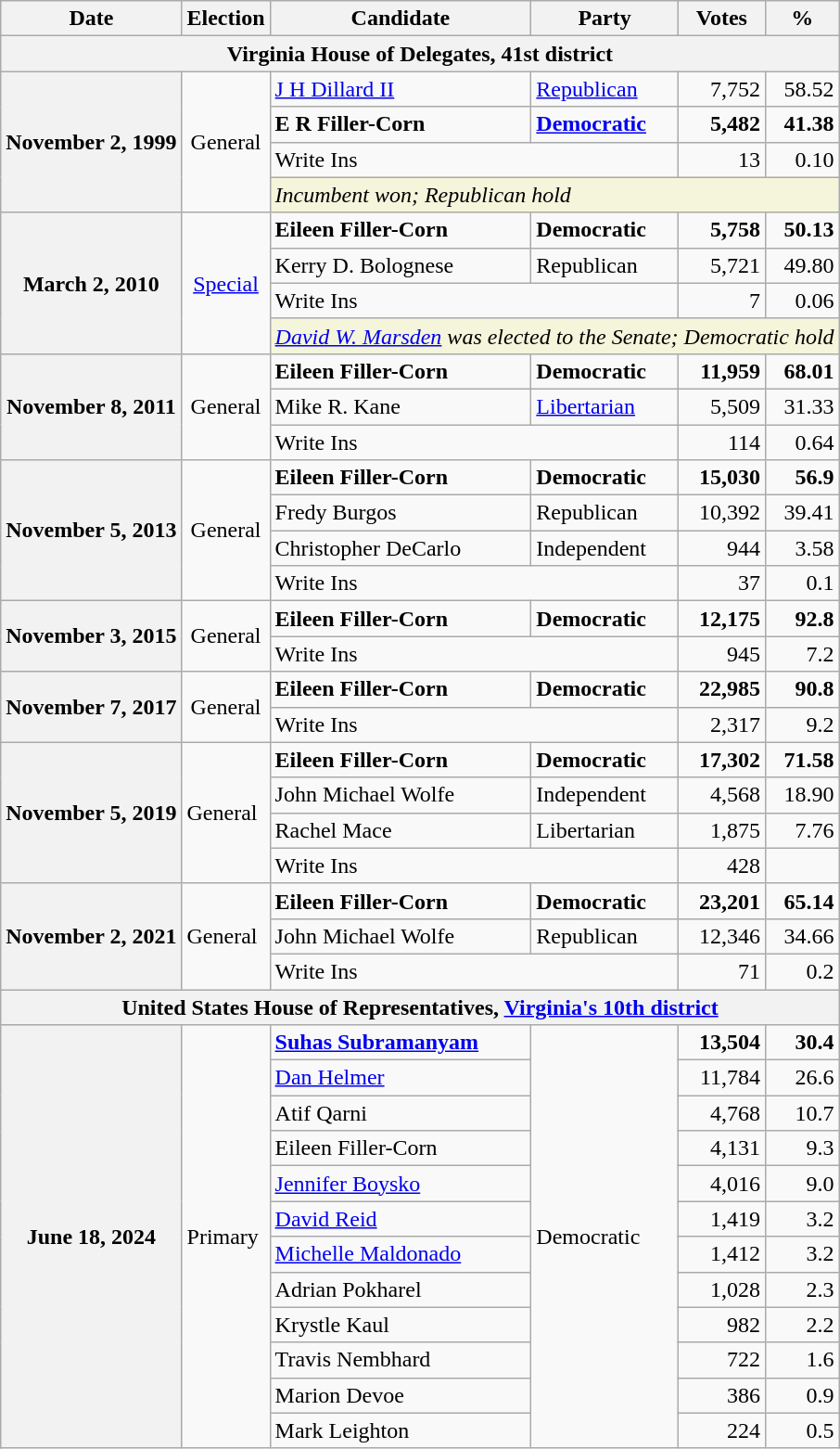<table class="wikitable">
<tr>
<th>Date</th>
<th>Election</th>
<th>Candidate</th>
<th>Party</th>
<th>Votes</th>
<th>%</th>
</tr>
<tr>
<th colspan="6">Virginia House of Delegates, 41st district</th>
</tr>
<tr>
<th rowspan="4">November 2, 1999</th>
<td rowspan="4" align="center">General</td>
<td><a href='#'>J H Dillard II</a></td>
<td><a href='#'>Republican</a></td>
<td align="right">7,752</td>
<td align="right">58.52</td>
</tr>
<tr>
<td><strong>E R Filler-Corn</strong></td>
<td><strong><a href='#'>Democratic</a></strong></td>
<td align="right"><strong>5,482</strong></td>
<td align="right"><strong>41.38</strong></td>
</tr>
<tr>
<td colspan="2">Write Ins</td>
<td align="right">13</td>
<td align="right">0.10</td>
</tr>
<tr>
<td colspan="4" style="background:Beige"><em>Incumbent won; Republican hold</em></td>
</tr>
<tr>
<th rowspan="4">March 2, 2010</th>
<td rowspan="4" align="center"><a href='#'>Special</a></td>
<td><strong>Eileen Filler-Corn</strong></td>
<td><strong>Democratic</strong></td>
<td align="right"><strong>5,758</strong></td>
<td align="right"><strong>50.13</strong></td>
</tr>
<tr>
<td>Kerry D. Bolognese</td>
<td>Republican</td>
<td align="right">5,721</td>
<td align="right">49.80</td>
</tr>
<tr>
<td colspan="2">Write Ins</td>
<td align="right">7</td>
<td align="right">0.06</td>
</tr>
<tr>
<td colspan="4" style="background:Beige"><em><a href='#'>David W. Marsden</a> was elected to the Senate; Democratic hold</em></td>
</tr>
<tr>
<th rowspan="3">November 8, 2011</th>
<td rowspan="3" align="center">General</td>
<td><strong>Eileen Filler-Corn</strong></td>
<td><strong>Democratic</strong></td>
<td align="right"><strong>11,959</strong></td>
<td align="right"><strong>68.01</strong></td>
</tr>
<tr>
<td>Mike R. Kane</td>
<td><a href='#'>Libertarian</a></td>
<td align="right">5,509</td>
<td align="right">31.33</td>
</tr>
<tr>
<td colspan="2">Write Ins</td>
<td align="right">114</td>
<td align="right">0.64</td>
</tr>
<tr>
<th rowspan="4">November 5, 2013</th>
<td rowspan="4" align="center">General</td>
<td><strong>Eileen Filler-Corn</strong></td>
<td><strong>Democratic</strong></td>
<td align="right"><strong>15,030</strong></td>
<td align="right"><strong>56.9</strong></td>
</tr>
<tr>
<td>Fredy Burgos</td>
<td>Republican</td>
<td align="right">10,392</td>
<td align="right">39.41</td>
</tr>
<tr>
<td>Christopher DeCarlo</td>
<td>Independent</td>
<td align="right">944</td>
<td align="right">3.58</td>
</tr>
<tr>
<td colspan="2">Write Ins</td>
<td align="right">37</td>
<td align="right">0.1</td>
</tr>
<tr>
<th rowspan="2">November 3, 2015</th>
<td rowspan="2" align="center">General</td>
<td><strong>Eileen Filler-Corn</strong></td>
<td><strong>Democratic</strong></td>
<td align="right"><strong>12,175</strong></td>
<td align="right"><strong>92.8</strong></td>
</tr>
<tr>
<td colspan="2">Write Ins</td>
<td align="right">945</td>
<td align="right">7.2</td>
</tr>
<tr>
<th rowspan="2">November 7, 2017</th>
<td rowspan="2" align="center">General</td>
<td><strong>Eileen Filler-Corn</strong></td>
<td><strong>Democratic</strong></td>
<td align="right"><strong>22,985</strong></td>
<td align="right"><strong>90.8</strong></td>
</tr>
<tr>
<td colspan="2">Write Ins</td>
<td align="right">2,317</td>
<td align="right">9.2</td>
</tr>
<tr>
<th rowspan="4">November 5, 2019</th>
<td rowspan="4">General</td>
<td><strong>Eileen Filler-Corn</strong></td>
<td><strong>Democratic</strong></td>
<td align="right"><strong>17,302</strong></td>
<td align="right"><strong>71.58</strong></td>
</tr>
<tr>
<td>John Michael Wolfe</td>
<td>Independent</td>
<td align="right">4,568</td>
<td align="right">18.90</td>
</tr>
<tr>
<td>Rachel Mace</td>
<td>Libertarian</td>
<td align="right">1,875</td>
<td align="right">7.76</td>
</tr>
<tr>
<td colspan="2">Write Ins</td>
<td align="right">428</td>
</tr>
<tr>
<th rowspan="3">November 2, 2021</th>
<td rowspan="3">General</td>
<td><strong>Eileen Filler-Corn</strong></td>
<td><strong>Democratic</strong></td>
<td align="right"><strong>23,201</strong></td>
<td align="right"><strong>65.14</strong></td>
</tr>
<tr>
<td>John Michael Wolfe</td>
<td>Republican</td>
<td align="right">12,346</td>
<td align="right">34.66</td>
</tr>
<tr>
<td colspan="2">Write Ins</td>
<td align="right">71</td>
<td align="right">0.2</td>
</tr>
<tr>
<th colspan="6">United States House of Representatives, <a href='#'>Virginia's 10th district</a></th>
</tr>
<tr>
<th rowspan="12">June 18, 2024</th>
<td rowspan="12">Primary</td>
<td><strong><a href='#'>Suhas Subramanyam</a></strong></td>
<td rowspan="12" >Democratic</td>
<td align="right"><strong>13,504</strong></td>
<td align="right"><strong>30.4</strong></td>
</tr>
<tr>
<td><a href='#'>Dan Helmer</a></td>
<td align="right">11,784</td>
<td align="right">26.6</td>
</tr>
<tr>
<td>Atif Qarni</td>
<td align="right">4,768</td>
<td align="right">10.7</td>
</tr>
<tr>
<td>Eileen Filler-Corn</td>
<td align="right">4,131</td>
<td align="right">9.3</td>
</tr>
<tr>
<td><a href='#'>Jennifer Boysko</a></td>
<td align="right">4,016</td>
<td align="right">9.0</td>
</tr>
<tr>
<td><a href='#'>David Reid</a></td>
<td align="right">1,419</td>
<td align="right">3.2</td>
</tr>
<tr>
<td><a href='#'>Michelle Maldonado</a></td>
<td align="right">1,412</td>
<td align="right">3.2</td>
</tr>
<tr>
<td>Adrian Pokharel</td>
<td align="right">1,028</td>
<td align="right">2.3</td>
</tr>
<tr>
<td>Krystle Kaul</td>
<td align="right">982</td>
<td align="right">2.2</td>
</tr>
<tr>
<td>Travis Nembhard</td>
<td align="right">722</td>
<td align="right">1.6</td>
</tr>
<tr>
<td>Marion Devoe</td>
<td align="right">386</td>
<td align="right">0.9</td>
</tr>
<tr>
<td>Mark Leighton</td>
<td align="right">224</td>
<td align="right">0.5</td>
</tr>
</table>
